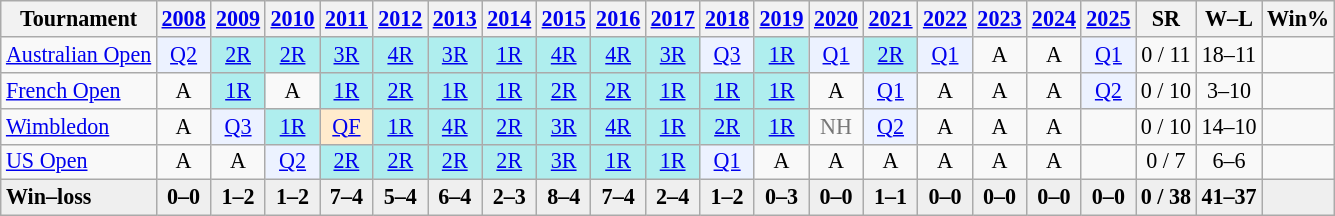<table class="wikitable nowrap" style=text-align:center;font-size:92%>
<tr>
<th>Tournament</th>
<th><a href='#'>2008</a></th>
<th><a href='#'>2009</a></th>
<th><a href='#'>2010</a></th>
<th><a href='#'>2011</a></th>
<th><a href='#'>2012</a></th>
<th><a href='#'>2013</a></th>
<th><a href='#'>2014</a></th>
<th><a href='#'>2015</a></th>
<th><a href='#'>2016</a></th>
<th><a href='#'>2017</a></th>
<th><a href='#'>2018</a></th>
<th><a href='#'>2019</a></th>
<th><a href='#'>2020</a></th>
<th><a href='#'>2021</a></th>
<th><a href='#'>2022</a></th>
<th><a href='#'>2023</a></th>
<th><a href='#'>2024</a></th>
<th><a href='#'>2025</a></th>
<th>SR</th>
<th>W–L</th>
<th>Win%</th>
</tr>
<tr>
<td align=left><a href='#'>Australian Open</a></td>
<td bgcolor=ecf2ff><a href='#'>Q2</a></td>
<td bgcolor=afeeee><a href='#'>2R</a></td>
<td bgcolor=afeeee><a href='#'>2R</a></td>
<td bgcolor=afeeee><a href='#'>3R</a></td>
<td bgcolor=afeeee><a href='#'>4R</a></td>
<td bgcolor=afeeee><a href='#'>3R</a></td>
<td bgcolor=afeeee><a href='#'>1R</a></td>
<td bgcolor=afeeee><a href='#'>4R</a></td>
<td bgcolor=afeeee><a href='#'>4R</a></td>
<td bgcolor=afeeee><a href='#'>3R</a></td>
<td bgcolor=ecf2ff><a href='#'>Q3</a></td>
<td bgcolor=afeeee><a href='#'>1R</a></td>
<td bgcolor=ecf2ff><a href='#'>Q1</a></td>
<td bgcolor=afeeee><a href='#'>2R</a></td>
<td bgcolor=ecf2ff><a href='#'>Q1</a></td>
<td>A</td>
<td>A</td>
<td bgcolor=ecf2ff><a href='#'>Q1</a></td>
<td>0 / 11</td>
<td>18–11</td>
<td></td>
</tr>
<tr>
<td align=left><a href='#'>French Open</a></td>
<td>A</td>
<td bgcolor=afeeee><a href='#'>1R</a></td>
<td>A</td>
<td bgcolor=afeeee><a href='#'>1R</a></td>
<td bgcolor=afeeee><a href='#'>2R</a></td>
<td bgcolor=afeeee><a href='#'>1R</a></td>
<td bgcolor=afeeee><a href='#'>1R</a></td>
<td bgcolor=afeeee><a href='#'>2R</a></td>
<td bgcolor=afeeee><a href='#'>2R</a></td>
<td bgcolor=afeeee><a href='#'>1R</a></td>
<td bgcolor=afeeee><a href='#'>1R</a></td>
<td bgcolor=afeeee><a href='#'>1R</a></td>
<td>A</td>
<td bgcolor=ecf2ff><a href='#'>Q1</a></td>
<td>A</td>
<td>A</td>
<td>A</td>
<td bgcolor=ecf2ff><a href='#'>Q2</a></td>
<td>0 / 10</td>
<td>3–10</td>
<td></td>
</tr>
<tr>
<td align=left><a href='#'>Wimbledon</a></td>
<td>A</td>
<td bgcolor=ecf2ff><a href='#'>Q3</a></td>
<td bgcolor=afeeee><a href='#'>1R</a></td>
<td bgcolor=ffebcd><a href='#'>QF</a></td>
<td bgcolor=afeeee><a href='#'>1R</a></td>
<td bgcolor=afeeee><a href='#'>4R</a></td>
<td bgcolor=afeeee><a href='#'>2R</a></td>
<td bgcolor=afeeee><a href='#'>3R</a></td>
<td bgcolor=afeeee><a href='#'>4R</a></td>
<td bgcolor=afeeee><a href='#'>1R</a></td>
<td bgcolor=afeeee><a href='#'>2R</a></td>
<td bgcolor=afeeee><a href='#'>1R</a></td>
<td style=color:#767676>NH</td>
<td bgcolor=ecf2ff><a href='#'>Q2</a></td>
<td>A</td>
<td>A</td>
<td>A</td>
<td></td>
<td>0 / 10</td>
<td>14–10</td>
<td></td>
</tr>
<tr>
<td align=left><a href='#'>US Open</a></td>
<td>A</td>
<td>A</td>
<td bgcolor=ecf2ff><a href='#'>Q2</a></td>
<td bgcolor=afeeee><a href='#'>2R</a></td>
<td bgcolor=afeeee><a href='#'>2R</a></td>
<td bgcolor=afeeee><a href='#'>2R</a></td>
<td bgcolor=afeeee><a href='#'>2R</a></td>
<td bgcolor=afeeee><a href='#'>3R</a></td>
<td bgcolor=afeeee><a href='#'>1R</a></td>
<td bgcolor=afeeee><a href='#'>1R</a></td>
<td bgcolor=ecf2ff><a href='#'>Q1</a></td>
<td>A</td>
<td>A</td>
<td>A</td>
<td>A</td>
<td>A</td>
<td>A</td>
<td></td>
<td>0 / 7</td>
<td>6–6</td>
<td></td>
</tr>
<tr style="font-weight:bold; background:#efefef;">
<td style=text-align:left>Win–loss</td>
<td>0–0</td>
<td>1–2</td>
<td>1–2</td>
<td>7–4</td>
<td>5–4</td>
<td>6–4</td>
<td>2–3</td>
<td>8–4</td>
<td>7–4</td>
<td>2–4</td>
<td>1–2</td>
<td>0–3</td>
<td>0–0</td>
<td>1–1</td>
<td>0–0</td>
<td>0–0</td>
<td>0–0</td>
<td>0–0</td>
<td>0 / 38</td>
<td>41–37</td>
<td></td>
</tr>
</table>
